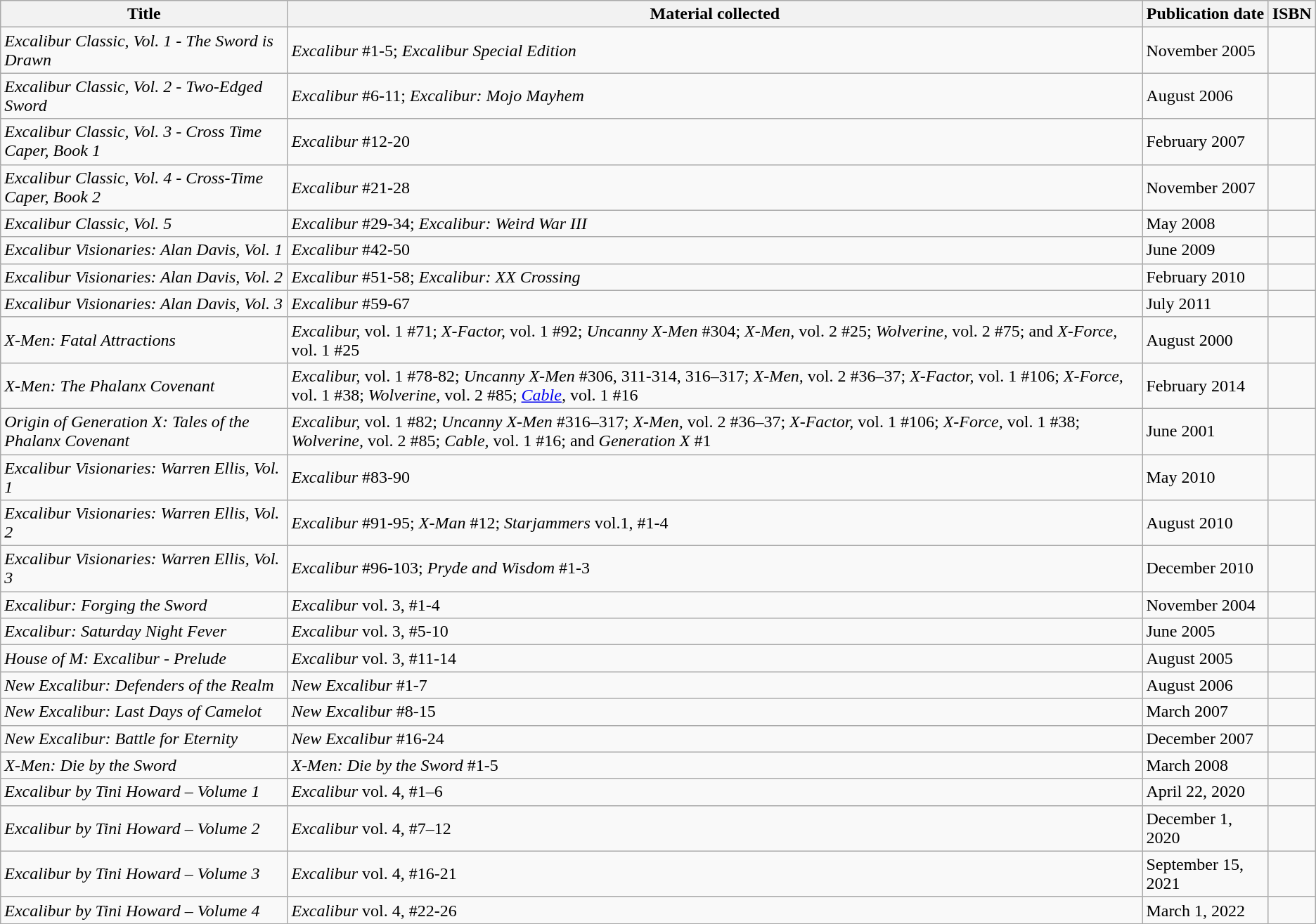<table class="wikitable">
<tr>
<th>Title</th>
<th>Material collected</th>
<th>Publication date</th>
<th>ISBN</th>
</tr>
<tr>
<td><em>Excalibur Classic, Vol. 1 - The Sword is Drawn</em></td>
<td><em>Excalibur</em> #1-5; <em>Excalibur Special Edition</em></td>
<td>November 2005</td>
<td></td>
</tr>
<tr>
<td><em>Excalibur Classic, Vol. 2 - Two-Edged Sword</em></td>
<td><em>Excalibur</em> #6-11; <em>Excalibur: Mojo Mayhem</em></td>
<td>August 2006</td>
<td></td>
</tr>
<tr>
<td><em>Excalibur Classic, Vol. 3 - Cross Time Caper, Book 1</em></td>
<td><em>Excalibur</em> #12-20</td>
<td>February 2007</td>
<td></td>
</tr>
<tr>
<td><em>Excalibur Classic, Vol. 4 - Cross-Time Caper, Book 2</em></td>
<td><em>Excalibur</em> #21-28</td>
<td>November 2007</td>
<td></td>
</tr>
<tr>
<td><em>Excalibur Classic, Vol. 5</em></td>
<td><em>Excalibur</em> #29-34; <em>Excalibur: Weird War III</em></td>
<td>May 2008</td>
<td></td>
</tr>
<tr>
<td><em>Excalibur Visionaries: Alan Davis, Vol. 1</em></td>
<td><em>Excalibur</em> #42-50</td>
<td>June 2009</td>
<td></td>
</tr>
<tr>
<td><em>Excalibur Visionaries: Alan Davis, Vol. 2</em></td>
<td><em>Excalibur</em> #51-58; <em>Excalibur: XX Crossing</em></td>
<td>February 2010</td>
<td></td>
</tr>
<tr>
<td><em>Excalibur Visionaries: Alan Davis, Vol. 3</em></td>
<td><em>Excalibur</em> #59-67</td>
<td>July 2011</td>
<td></td>
</tr>
<tr>
<td><em>X-Men: Fatal Attractions</em></td>
<td><em>Excalibur,</em> vol. 1 #71; <em>X-Factor,</em> vol. 1 #92; <em>Uncanny X-Men</em> #304; <em>X-Men,</em> vol. 2 #25; <em>Wolverine,</em> vol. 2 #75; and <em>X-Force,</em> vol. 1 #25</td>
<td>August 2000</td>
<td></td>
</tr>
<tr>
<td><em>X-Men: The Phalanx Covenant</em></td>
<td><em>Excalibur,</em> vol. 1 #78-82; <em>Uncanny X-Men</em> #306, 311-314, 316–317; <em>X-Men,</em> vol. 2 #36–37; <em>X-Factor,</em> vol. 1 #106; <em>X-Force,</em> vol. 1 #38; <em>Wolverine,</em> vol. 2 #85; <em><a href='#'>Cable</a>,</em> vol. 1 #16</td>
<td>February 2014</td>
<td></td>
</tr>
<tr>
<td><em>Origin of Generation X: Tales of the Phalanx Covenant</em></td>
<td><em>Excalibur,</em> vol. 1 #82; <em>Uncanny X-Men</em> #316–317; <em>X-Men,</em> vol. 2 #36–37; <em>X-Factor,</em> vol. 1 #106; <em>X-Force,</em> vol. 1 #38; <em>Wolverine,</em> vol. 2 #85; <em>Cable,</em> vol. 1 #16; and <em>Generation X</em> #1</td>
<td>June 2001</td>
<td></td>
</tr>
<tr>
<td><em>Excalibur Visionaries: Warren Ellis, Vol. 1</em></td>
<td><em>Excalibur</em> #83-90</td>
<td>May 2010</td>
<td></td>
</tr>
<tr>
<td><em>Excalibur Visionaries: Warren Ellis, Vol. 2</em></td>
<td><em>Excalibur</em> #91-95; <em>X-Man</em> #12; <em>Starjammers</em> vol.1, #1-4</td>
<td>August 2010</td>
<td></td>
</tr>
<tr>
<td><em>Excalibur Visionaries: Warren Ellis, Vol. 3</em></td>
<td><em>Excalibur</em> #96-103; <em>Pryde and Wisdom</em> #1-3</td>
<td>December 2010</td>
<td></td>
</tr>
<tr>
<td><em>Excalibur: Forging the Sword</em></td>
<td><em>Excalibur</em> vol. 3, #1-4</td>
<td>November 2004</td>
<td></td>
</tr>
<tr>
<td><em>Excalibur: Saturday Night Fever</em></td>
<td><em>Excalibur</em> vol. 3, #5-10</td>
<td>June 2005</td>
<td></td>
</tr>
<tr>
<td><em>House of M: Excalibur - Prelude</em></td>
<td><em>Excalibur</em> vol. 3, #11-14</td>
<td>August 2005</td>
<td></td>
</tr>
<tr>
<td><em>New Excalibur: Defenders of the Realm</em></td>
<td><em>New Excalibur</em> #1-7</td>
<td>August 2006</td>
<td></td>
</tr>
<tr>
<td><em>New Excalibur: Last Days of Camelot</em></td>
<td><em>New Excalibur</em> #8-15</td>
<td>March 2007</td>
<td></td>
</tr>
<tr>
<td><em>New Excalibur: Battle for Eternity</em></td>
<td><em>New Excalibur</em> #16-24</td>
<td>December 2007</td>
<td></td>
</tr>
<tr>
<td><em>X-Men: Die by the Sword</em></td>
<td><em>X-Men: Die by the Sword</em> #1-5</td>
<td>March 2008</td>
<td></td>
</tr>
<tr>
<td><em>Excalibur by Tini Howard – Volume 1</em></td>
<td><em>Excalibur</em> vol. 4, #1–6</td>
<td>April 22, 2020</td>
<td></td>
</tr>
<tr>
<td><em>Excalibur by Tini Howard – Volume 2</em></td>
<td><em>Excalibur</em> vol. 4, #7–12</td>
<td>December 1, 2020</td>
<td></td>
</tr>
<tr>
<td><em>Excalibur by Tini Howard – Volume 3</em></td>
<td><em>Excalibur</em> vol. 4, #16-21</td>
<td>September 15, 2021</td>
<td></td>
</tr>
<tr>
<td><em>Excalibur by Tini Howard – Volume 4</em></td>
<td><em>Excalibur</em> vol. 4, #22-26</td>
<td>March 1, 2022</td>
<td></td>
</tr>
<tr>
</tr>
</table>
